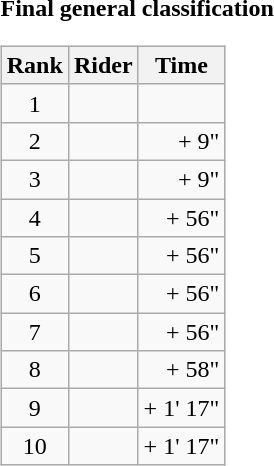<table>
<tr>
<td><strong>Final general classification</strong><br><table class="wikitable">
<tr>
<th scope="col">Rank</th>
<th scope="col">Rider</th>
<th scope="col">Time</th>
</tr>
<tr>
<td style="text-align:center;">1</td>
<td></td>
<td style="text-align:right;"></td>
</tr>
<tr>
<td style="text-align:center;">2</td>
<td></td>
<td style="text-align:right;">+ 9"</td>
</tr>
<tr>
<td style="text-align:center;">3</td>
<td></td>
<td style="text-align:right;">+ 9"</td>
</tr>
<tr>
<td style="text-align:center;">4</td>
<td></td>
<td style="text-align:right;">+ 56"</td>
</tr>
<tr>
<td style="text-align:center;">5</td>
<td></td>
<td style="text-align:right;">+ 56"</td>
</tr>
<tr>
<td style="text-align:center;">6</td>
<td></td>
<td style="text-align:right;">+ 56"</td>
</tr>
<tr>
<td style="text-align:center;">7</td>
<td></td>
<td style="text-align:right;">+ 56"</td>
</tr>
<tr>
<td style="text-align:center;">8</td>
<td></td>
<td style="text-align:right;">+ 58"</td>
</tr>
<tr>
<td style="text-align:center;">9</td>
<td></td>
<td style="text-align:right;">+ 1' 17"</td>
</tr>
<tr>
<td style="text-align:center;">10</td>
<td></td>
<td style="text-align:right;">+ 1' 17"</td>
</tr>
</table>
</td>
</tr>
</table>
